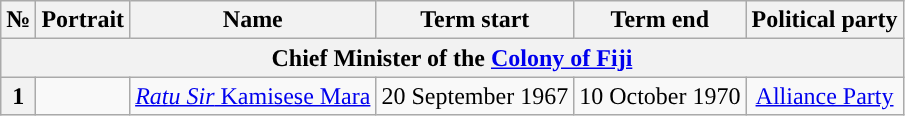<table class="wikitable" style="text-align:center">
<tr>
<th>№</th>
<th>Portrait</th>
<th>Name<br></th>
<th>Term start</th>
<th>Term end</th>
<th>Political party</th>
</tr>
<tr>
<th colspan=6>Chief Minister of the <a href='#'>Colony of Fiji</a></th>
</tr>
<tr>
<th style="background-color: ">1</th>
<td></td>
<td><a href='#'><em>Ratu Sir</em> Kamisese Mara</a><br></td>
<td>20 September 1967</td>
<td>10 October 1970</td>
<td><a href='#'>Alliance Party</a></td>
</tr>
</table>
